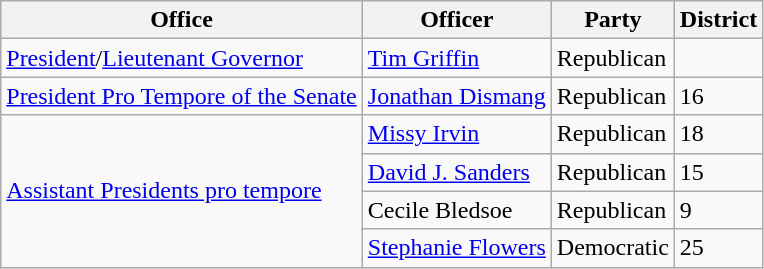<table class="wikitable">
<tr>
<th>Office</th>
<th>Officer</th>
<th>Party</th>
<th>District</th>
</tr>
<tr>
<td><a href='#'>President</a>/<a href='#'>Lieutenant Governor</a></td>
<td><a href='#'>Tim Griffin</a></td>
<td>Republican</td>
<td></td>
</tr>
<tr>
<td><a href='#'>President Pro Tempore of the Senate</a></td>
<td><a href='#'>Jonathan Dismang</a></td>
<td>Republican</td>
<td>16</td>
</tr>
<tr>
<td rowspan=4><a href='#'>Assistant Presidents pro tempore</a></td>
<td><a href='#'>Missy Irvin</a></td>
<td>Republican</td>
<td>18</td>
</tr>
<tr>
<td><a href='#'>David J. Sanders</a></td>
<td>Republican</td>
<td>15</td>
</tr>
<tr>
<td>Cecile Bledsoe</td>
<td>Republican</td>
<td>9</td>
</tr>
<tr>
<td><a href='#'>Stephanie Flowers</a></td>
<td>Democratic</td>
<td>25</td>
</tr>
</table>
